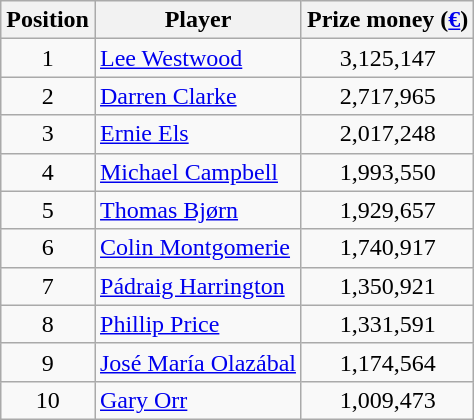<table class="wikitable">
<tr>
<th>Position</th>
<th>Player</th>
<th>Prize money (<a href='#'>€</a>)</th>
</tr>
<tr>
<td align=center>1</td>
<td> <a href='#'>Lee Westwood</a></td>
<td align=center>3,125,147</td>
</tr>
<tr>
<td align=center>2</td>
<td> <a href='#'>Darren Clarke</a></td>
<td align=center>2,717,965</td>
</tr>
<tr>
<td align=center>3</td>
<td> <a href='#'>Ernie Els</a></td>
<td align=center>2,017,248</td>
</tr>
<tr>
<td align=center>4</td>
<td> <a href='#'>Michael Campbell</a></td>
<td align=center>1,993,550</td>
</tr>
<tr>
<td align=center>5</td>
<td> <a href='#'>Thomas Bjørn</a></td>
<td align=center>1,929,657</td>
</tr>
<tr>
<td align=center>6</td>
<td> <a href='#'>Colin Montgomerie</a></td>
<td align=center>1,740,917</td>
</tr>
<tr>
<td align=center>7</td>
<td> <a href='#'>Pádraig Harrington</a></td>
<td align=center>1,350,921</td>
</tr>
<tr>
<td align=center>8</td>
<td> <a href='#'>Phillip Price</a></td>
<td align=center>1,331,591</td>
</tr>
<tr>
<td align=center>9</td>
<td> <a href='#'>José María Olazábal</a></td>
<td align=center>1,174,564</td>
</tr>
<tr>
<td align=center>10</td>
<td> <a href='#'>Gary Orr</a></td>
<td align=center>1,009,473</td>
</tr>
</table>
